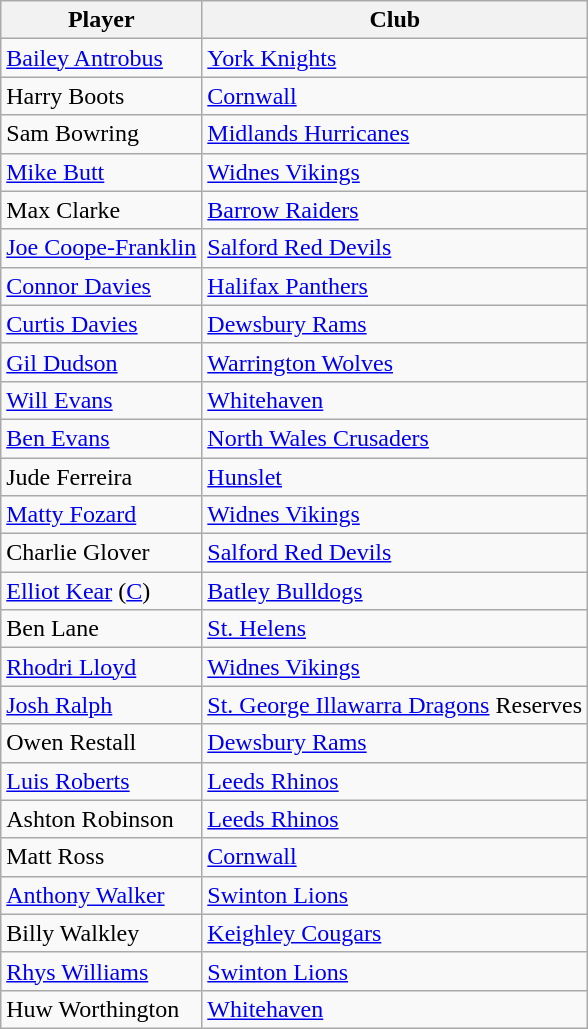<table class="wikitable">
<tr>
<th>Player</th>
<th>Club</th>
</tr>
<tr>
<td><a href='#'>Bailey Antrobus</a></td>
<td>  <a href='#'>York Knights</a></td>
</tr>
<tr>
<td>Harry Boots</td>
<td>  <a href='#'>Cornwall</a></td>
</tr>
<tr>
<td>Sam Bowring</td>
<td>  <a href='#'>Midlands Hurricanes</a></td>
</tr>
<tr>
<td><a href='#'>Mike Butt</a></td>
<td>  <a href='#'>Widnes Vikings</a></td>
</tr>
<tr>
<td>Max Clarke</td>
<td>  <a href='#'>Barrow Raiders</a></td>
</tr>
<tr>
<td><a href='#'>Joe Coope-Franklin</a></td>
<td>  <a href='#'>Salford Red Devils</a></td>
</tr>
<tr>
<td><a href='#'>Connor Davies</a></td>
<td>  <a href='#'>Halifax Panthers</a></td>
</tr>
<tr>
<td><a href='#'>Curtis Davies</a></td>
<td>  <a href='#'>Dewsbury Rams</a></td>
</tr>
<tr>
<td><a href='#'>Gil Dudson</a></td>
<td>  <a href='#'>Warrington Wolves</a></td>
</tr>
<tr>
<td><a href='#'>Will Evans</a></td>
<td>  <a href='#'>Whitehaven</a></td>
</tr>
<tr>
<td><a href='#'>Ben Evans</a></td>
<td>  <a href='#'>North Wales Crusaders</a></td>
</tr>
<tr>
<td>Jude Ferreira</td>
<td>  <a href='#'>Hunslet</a></td>
</tr>
<tr>
<td><a href='#'>Matty Fozard</a></td>
<td>  <a href='#'>Widnes Vikings</a></td>
</tr>
<tr>
<td>Charlie Glover</td>
<td>  <a href='#'>Salford Red Devils</a></td>
</tr>
<tr>
<td><a href='#'>Elliot Kear</a> (<a href='#'>C</a>)</td>
<td>  <a href='#'>Batley Bulldogs</a></td>
</tr>
<tr>
<td>Ben Lane</td>
<td>  <a href='#'>St. Helens</a></td>
</tr>
<tr>
<td><a href='#'>Rhodri Lloyd</a></td>
<td>  <a href='#'>Widnes Vikings</a></td>
</tr>
<tr>
<td><a href='#'>Josh Ralph</a></td>
<td>  <a href='#'>St. George Illawarra Dragons</a> Reserves</td>
</tr>
<tr>
<td>Owen Restall</td>
<td>  <a href='#'>Dewsbury Rams</a></td>
</tr>
<tr>
<td><a href='#'>Luis Roberts</a></td>
<td>  <a href='#'>Leeds Rhinos</a></td>
</tr>
<tr>
<td>Ashton Robinson</td>
<td>  <a href='#'>Leeds Rhinos</a></td>
</tr>
<tr>
<td>Matt Ross</td>
<td>  <a href='#'>Cornwall</a></td>
</tr>
<tr>
<td><a href='#'>Anthony Walker</a></td>
<td>  <a href='#'>Swinton Lions</a></td>
</tr>
<tr>
<td>Billy Walkley</td>
<td>  <a href='#'>Keighley Cougars</a></td>
</tr>
<tr>
<td><a href='#'>Rhys Williams</a></td>
<td>  <a href='#'>Swinton Lions</a></td>
</tr>
<tr>
<td>Huw Worthington</td>
<td>  <a href='#'>Whitehaven</a></td>
</tr>
</table>
